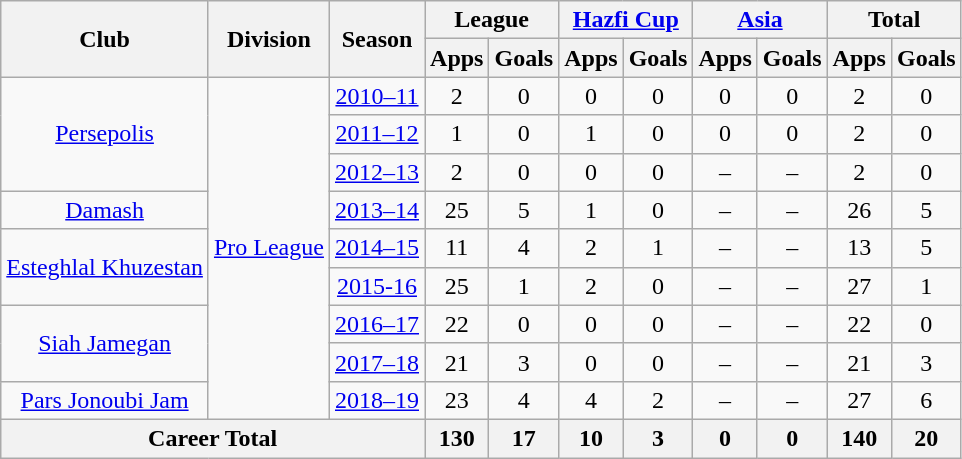<table class="wikitable" style="text-align: center;">
<tr>
<th rowspan="2">Club</th>
<th rowspan="2">Division</th>
<th rowspan="2">Season</th>
<th colspan="2">League</th>
<th colspan="2"><a href='#'>Hazfi Cup</a></th>
<th colspan="2"><a href='#'>Asia</a></th>
<th colspan="2">Total</th>
</tr>
<tr>
<th>Apps</th>
<th>Goals</th>
<th>Apps</th>
<th>Goals</th>
<th>Apps</th>
<th>Goals</th>
<th>Apps</th>
<th>Goals</th>
</tr>
<tr>
<td rowspan="3"><a href='#'>Persepolis</a></td>
<td rowspan="9"><a href='#'>Pro League</a></td>
<td><a href='#'>2010–11</a></td>
<td>2</td>
<td>0</td>
<td>0</td>
<td>0</td>
<td>0</td>
<td>0</td>
<td>2</td>
<td>0</td>
</tr>
<tr>
<td><a href='#'>2011–12</a></td>
<td>1</td>
<td>0</td>
<td>1</td>
<td>0</td>
<td>0</td>
<td>0</td>
<td>2</td>
<td>0</td>
</tr>
<tr>
<td><a href='#'>2012–13</a></td>
<td>2</td>
<td>0</td>
<td>0</td>
<td>0</td>
<td>–</td>
<td>–</td>
<td>2</td>
<td>0</td>
</tr>
<tr>
<td rowspan="1"><a href='#'>Damash</a></td>
<td><a href='#'>2013–14</a></td>
<td>25</td>
<td>5</td>
<td>1</td>
<td>0</td>
<td>–</td>
<td>–</td>
<td>26</td>
<td>5</td>
</tr>
<tr>
<td rowspan="2"><a href='#'>Esteghlal Khuzestan</a></td>
<td><a href='#'>2014–15</a></td>
<td>11</td>
<td>4</td>
<td>2</td>
<td>1</td>
<td>–</td>
<td>–</td>
<td>13</td>
<td>5</td>
</tr>
<tr>
<td><a href='#'>2015-16</a></td>
<td>25</td>
<td>1</td>
<td>2</td>
<td>0</td>
<td>–</td>
<td>–</td>
<td>27</td>
<td>1</td>
</tr>
<tr>
<td rowspan="2"><a href='#'>Siah Jamegan</a></td>
<td><a href='#'>2016–17</a></td>
<td>22</td>
<td>0</td>
<td>0</td>
<td>0</td>
<td>–</td>
<td>–</td>
<td>22</td>
<td>0</td>
</tr>
<tr>
<td><a href='#'>2017–18</a></td>
<td>21</td>
<td>3</td>
<td>0</td>
<td>0</td>
<td>–</td>
<td>–</td>
<td>21</td>
<td>3</td>
</tr>
<tr>
<td><a href='#'>Pars Jonoubi Jam</a></td>
<td><a href='#'>2018–19</a></td>
<td>23</td>
<td>4</td>
<td>4</td>
<td>2</td>
<td>–</td>
<td>–</td>
<td>27</td>
<td>6</td>
</tr>
<tr>
<th colspan="3">Career Total</th>
<th>130</th>
<th>17</th>
<th>10</th>
<th>3</th>
<th>0</th>
<th>0</th>
<th>140</th>
<th>20</th>
</tr>
</table>
